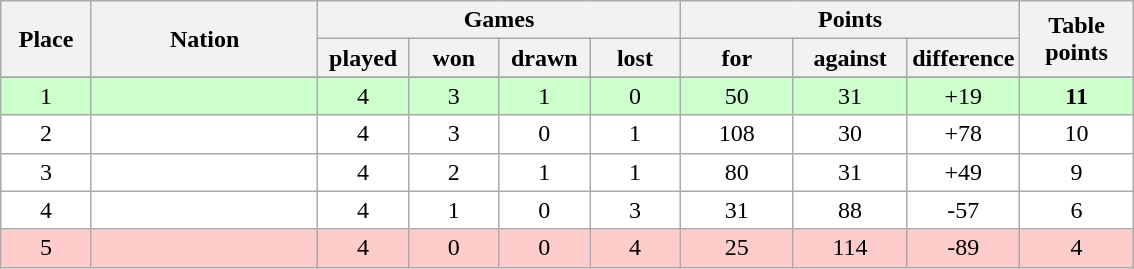<table class="wikitable">
<tr>
<th rowspan=2 width="8%">Place</th>
<th rowspan=2 width="20%">Nation</th>
<th colspan=4 width="32%">Games</th>
<th colspan=3 width="30%">Points</th>
<th rowspan=2 width="10%">Table<br>points</th>
</tr>
<tr>
<th width="8%">played</th>
<th width="8%">won</th>
<th width="8%">drawn</th>
<th width="8%">lost</th>
<th width="10%">for</th>
<th width="10%">against</th>
<th width="10%">difference</th>
</tr>
<tr>
</tr>
<tr bgcolor=#ccffcc align=center>
<td>1</td>
<td align=left><strong></strong></td>
<td>4</td>
<td>3</td>
<td>1</td>
<td>0</td>
<td>50</td>
<td>31</td>
<td>+19</td>
<td><strong>11</strong></td>
</tr>
<tr bgcolor=#ffffff align=center>
<td>2</td>
<td align=left></td>
<td>4</td>
<td>3</td>
<td>0</td>
<td>1</td>
<td>108</td>
<td>30</td>
<td>+78</td>
<td>10</td>
</tr>
<tr bgcolor=#ffffff align=center>
<td>3</td>
<td align=left></td>
<td>4</td>
<td>2</td>
<td>1</td>
<td>1</td>
<td>80</td>
<td>31</td>
<td>+49</td>
<td>9</td>
</tr>
<tr bgcolor=#ffffff align=center>
<td>4</td>
<td align=left></td>
<td>4</td>
<td>1</td>
<td>0</td>
<td>3</td>
<td>31</td>
<td>88</td>
<td>-57</td>
<td>6</td>
</tr>
<tr bgcolor=#ffcccc align=center>
<td>5</td>
<td align=left><em></em></td>
<td>4</td>
<td>0</td>
<td>0</td>
<td>4</td>
<td>25</td>
<td>114</td>
<td>-89</td>
<td>4</td>
</tr>
</table>
